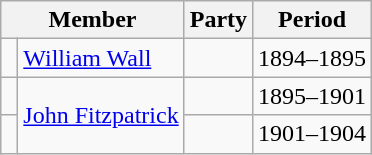<table class="wikitable">
<tr>
<th colspan="2">Member</th>
<th>Party</th>
<th>Period</th>
</tr>
<tr>
<td> </td>
<td><a href='#'>William Wall</a></td>
<td></td>
<td>1894–1895</td>
</tr>
<tr>
<td> </td>
<td rowspan="2"><a href='#'>John Fitzpatrick</a></td>
<td></td>
<td>1895–1901</td>
</tr>
<tr>
<td> </td>
<td></td>
<td>1901–1904</td>
</tr>
</table>
